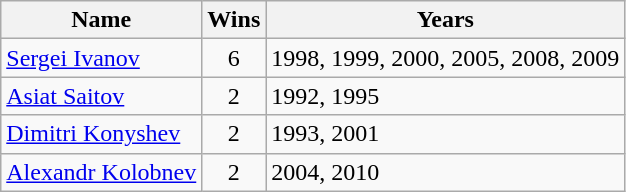<table class="wikitable">
<tr>
<th>Name</th>
<th>Wins</th>
<th>Years</th>
</tr>
<tr>
<td><a href='#'>Sergei Ivanov</a></td>
<td align=center>6</td>
<td align=left>1998, 1999, 2000, 2005, 2008, 2009</td>
</tr>
<tr>
<td><a href='#'>Asiat Saitov</a></td>
<td align=center>2</td>
<td align=left>1992, 1995</td>
</tr>
<tr>
<td><a href='#'>Dimitri Konyshev</a></td>
<td align=center>2</td>
<td align=left>1993, 2001</td>
</tr>
<tr>
<td><a href='#'>Alexandr Kolobnev</a></td>
<td align=center>2</td>
<td align=left>2004, 2010</td>
</tr>
</table>
